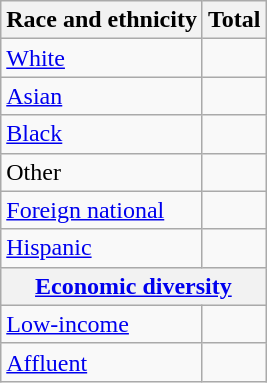<table class="wikitable floatright sortable collapsible"; text-align:right; font-size:80%;">
<tr>
<th>Race and ethnicity</th>
<th colspan="2" data-sort-type=number>Total</th>
</tr>
<tr>
<td><a href='#'>White</a></td>
<td align=right></td>
</tr>
<tr>
<td><a href='#'>Asian</a></td>
<td align=right></td>
</tr>
<tr>
<td><a href='#'>Black</a></td>
<td align=right></td>
</tr>
<tr>
<td>Other</td>
<td align=right></td>
</tr>
<tr>
<td><a href='#'>Foreign national</a></td>
<td align=right></td>
</tr>
<tr>
<td><a href='#'>Hispanic</a></td>
<td align=right></td>
</tr>
<tr>
<th colspan="4" data-sort-type=number><a href='#'>Economic diversity</a></th>
</tr>
<tr>
<td><a href='#'>Low-income</a></td>
<td align=right></td>
</tr>
<tr>
<td><a href='#'>Affluent</a></td>
<td align=right></td>
</tr>
</table>
